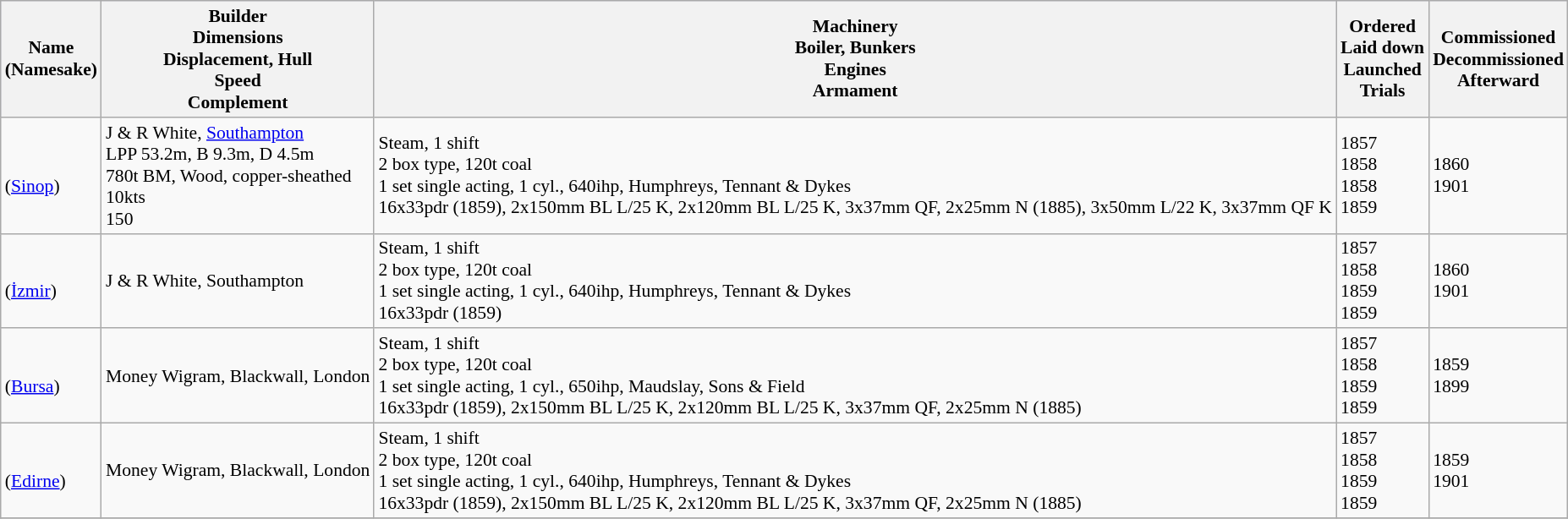<table class="wikitable" style="font-size:90%;">
<tr bgcolor="#e6e9ff">
<th>Name<br>(Namesake)</th>
<th>Builder<br>Dimensions<br>Displacement, Hull<br>Speed<br>Complement</th>
<th>Machinery<br>Boiler, Bunkers<br>Engines<br>Armament</th>
<th>Ordered<br>Laid down<br>Launched<br>Trials</th>
<th>Commissioned<br>Decommissioned<br>Afterward</th>
</tr>
<tr ---->
<td><br>(<a href='#'>Sinop</a>)</td>
<td> J & R White, <a href='#'>Southampton</a><br>LPP 53.2m, B 9.3m, D 4.5m<br>780t BM, Wood, copper-sheathed<br>10kts<br>150</td>
<td>Steam, 1 shift<br>2 box type, 120t coal<br>1 set single acting, 1 cyl., 640ihp, Humphreys, Tennant & Dykes<br>16x33pdr (1859), 2x150mm BL L/25 K, 2x120mm BL L/25 K, 3x37mm QF, 2x25mm N (1885), 3x50mm L/22 K, 3x37mm QF K</td>
<td>1857<br>1858<br>1858<br>1859</td>
<td>1860<br>1901</td>
</tr>
<tr ---->
<td><br>(<a href='#'>İzmir</a>)</td>
<td> J & R White, Southampton</td>
<td>Steam, 1 shift<br>2 box type, 120t coal<br>1 set single acting, 1 cyl., 640ihp, Humphreys, Tennant & Dykes<br>16x33pdr (1859)</td>
<td>1857<br>1858<br>1859<br>1859</td>
<td>1860<br>1901</td>
</tr>
<tr ---->
<td><br>(<a href='#'>Bursa</a>)</td>
<td> Money Wigram, Blackwall, London</td>
<td>Steam, 1 shift<br>2 box type, 120t coal<br>1 set single acting, 1 cyl., 650ihp, Maudslay, Sons & Field<br>16x33pdr (1859), 2x150mm BL L/25 K, 2x120mm BL L/25 K, 3x37mm QF, 2x25mm N (1885)</td>
<td>1857<br>1858<br>1859<br>1859</td>
<td>1859<br>1899</td>
</tr>
<tr ---->
<td><br>(<a href='#'>Edirne</a>)</td>
<td> Money Wigram, Blackwall, London</td>
<td>Steam, 1 shift<br>2 box type, 120t coal<br>1 set single acting, 1 cyl., 640ihp, Humphreys, Tennant & Dykes<br>16x33pdr (1859), 2x150mm BL L/25 K, 2x120mm BL L/25 K, 3x37mm QF, 2x25mm N (1885)</td>
<td>1857<br>1858<br>1859<br>1859</td>
<td>1859<br>1901</td>
</tr>
<tr ---->
</tr>
</table>
